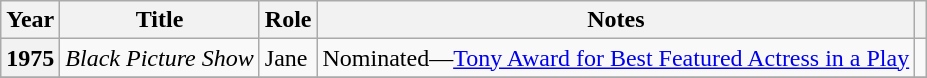<table class="wikitable plainrowheaders sortable" style="margin-right: 0;">
<tr>
<th scope="col">Year</th>
<th scope="col">Title</th>
<th scope="col" class="unsortable">Role</th>
<th scope="col" class="unsortable">Notes</th>
<th scope="col" class="unsortable"></th>
</tr>
<tr>
<th scope="row">1975</th>
<td><em>Black Picture Show</em></td>
<td>Jane</td>
<td>Nominated—<a href='#'>Tony Award for Best Featured Actress in a Play</a></td>
<td style="text-align:center;"></td>
</tr>
<tr>
</tr>
</table>
